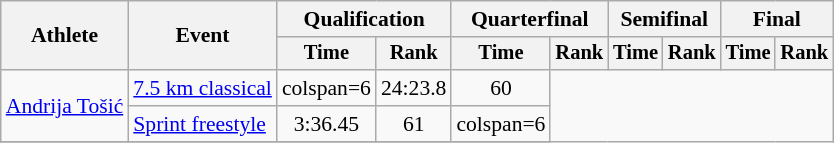<table class="wikitable" style="font-size:90%">
<tr>
<th rowspan="2">Athlete</th>
<th rowspan="2">Event</th>
<th colspan="2">Qualification</th>
<th colspan="2">Quarterfinal</th>
<th colspan="2">Semifinal</th>
<th colspan="2">Final</th>
</tr>
<tr style="font-size:95%">
<th>Time</th>
<th>Rank</th>
<th>Time</th>
<th>Rank</th>
<th>Time</th>
<th>Rank</th>
<th>Time</th>
<th>Rank</th>
</tr>
<tr align=center>
<td align=left rowspan=2><a href='#'>Andrija Tošić</a></td>
<td align=left><a href='#'>7.5 km classical</a></td>
<td>colspan=6</td>
<td>24:23.8</td>
<td>60</td>
</tr>
<tr align=center>
<td align=left><a href='#'>Sprint freestyle</a></td>
<td>3:36.45</td>
<td>61</td>
<td>colspan=6 </td>
</tr>
<tr>
</tr>
</table>
